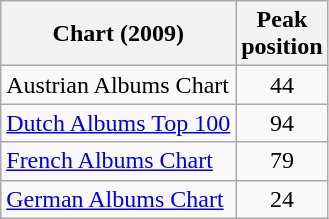<table class="wikitable">
<tr>
<th>Chart (2009)</th>
<th>Peak<br>position</th>
</tr>
<tr>
<td>Austrian Albums Chart</td>
<td style="text-align:center;">44</td>
</tr>
<tr>
<td><a href='#'>Dutch Albums Top 100</a></td>
<td style="text-align:center;">94</td>
</tr>
<tr>
<td><a href='#'>French Albums Chart</a></td>
<td style="text-align:center;">79</td>
</tr>
<tr>
<td><a href='#'>German Albums Chart</a></td>
<td style="text-align:center;">24</td>
</tr>
</table>
